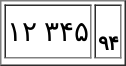<table style="margin:1em auto;" border="1">
<tr size="40">
<td style="text-align:center; background:white; font-size:14pt; color:black;">۱۲  ۳۴۵</td>
<td style="text-align:center; background:white; font-size:10pt; color:black;"><small></small><br><strong>۹۴</strong></td>
</tr>
<tr>
</tr>
</table>
